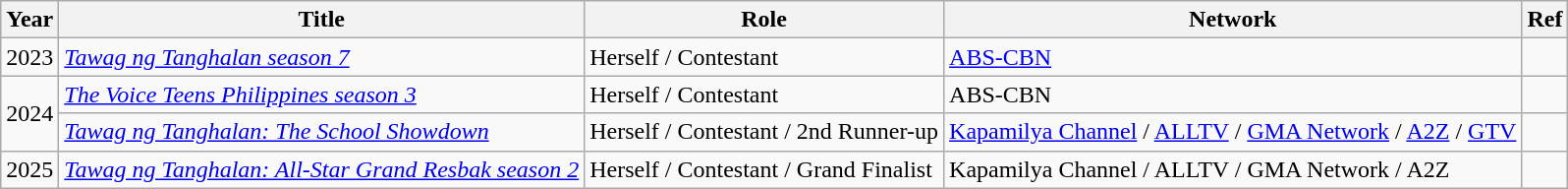<table class="wikitable sortable">
<tr>
<th>Year</th>
<th>Title</th>
<th>Role</th>
<th>Network</th>
<th>Ref</th>
</tr>
<tr>
<td>2023</td>
<td><em><a href='#'>Tawag ng Tanghalan season 7</a></em></td>
<td>Herself / Contestant</td>
<td><a href='#'>ABS-CBN</a></td>
<td></td>
</tr>
<tr>
<td rowspan="2">2024</td>
<td><em><a href='#'>The Voice Teens Philippines season 3</a></em></td>
<td>Herself / Contestant</td>
<td>ABS-CBN</td>
<td></td>
</tr>
<tr>
<td><em><a href='#'>Tawag ng Tanghalan: The School Showdown</a></em></td>
<td>Herself / Contestant / 2nd Runner-up</td>
<td><a href='#'>Kapamilya Channel</a> / <a href='#'>ALLTV</a> / <a href='#'>GMA Network</a> / <a href='#'>A2Z</a> / <a href='#'>GTV</a></td>
<td></td>
</tr>
<tr>
<td>2025</td>
<td><em><a href='#'>Tawag ng Tanghalan: All-Star Grand Resbak season 2</a></em></td>
<td>Herself / Contestant / Grand Finalist</td>
<td>Kapamilya Channel / ALLTV / GMA Network / A2Z</td>
<td></td>
</tr>
</table>
